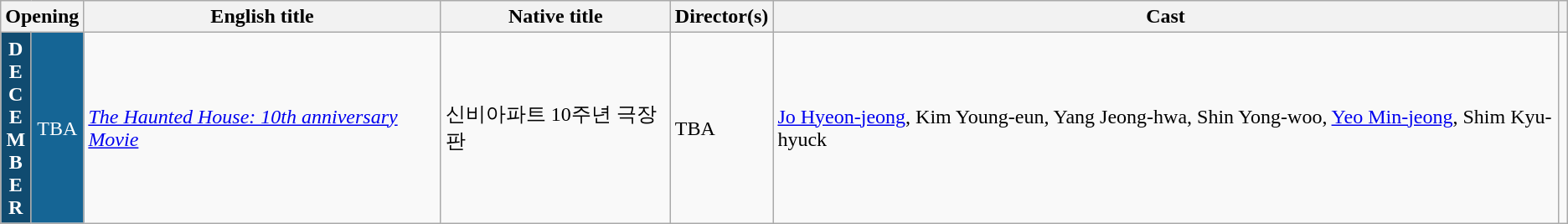<table class="wikitable sortable">
<tr>
<th colspan="2">Opening</th>
<th>English title</th>
<th>Native title</th>
<th>Director(s)</th>
<th>Cast</th>
<th class="unsortable"></th>
</tr>
<tr>
<th rowspan="2" style="text-align:center; background:#104B70; color:white;">D<br>E<br>C<br>E<br>M<br>B<br>E<br>R</th>
<td rowspan="2" style="text-align:center; background:#156595; color:white;">TBA</td>
<td><em><a href='#'>The Haunted House: 10th anniversary Movie</a></em></td>
<td>신비아파트 10주년 극장판</td>
<td>TBA</td>
<td><a href='#'>Jo Hyeon-jeong</a>, Kim Young-eun, Yang Jeong-hwa, Shin Yong-woo, <a href='#'>Yeo Min-jeong</a>, Shim Kyu-hyuck</td>
<td style="text-align:center"></td>
</tr>
</table>
